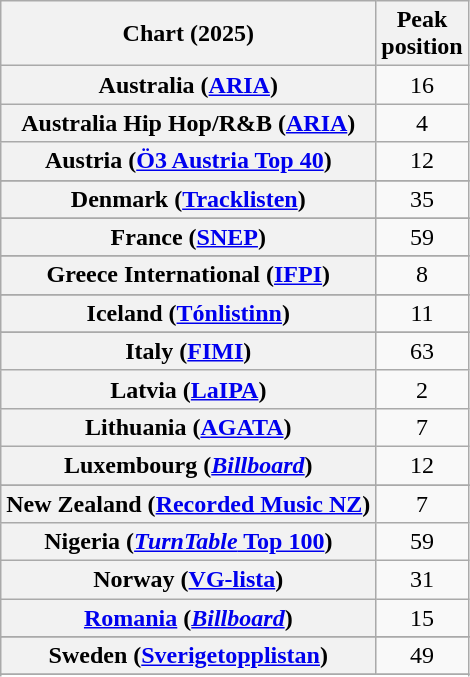<table class="wikitable sortable plainrowheaders" style="text-align:center">
<tr>
<th scope="col">Chart (2025)</th>
<th scope="col">Peak<br>position</th>
</tr>
<tr>
<th scope="row">Australia (<a href='#'>ARIA</a>)</th>
<td>16</td>
</tr>
<tr>
<th scope="row">Australia Hip Hop/R&B (<a href='#'>ARIA</a>)</th>
<td>4</td>
</tr>
<tr>
<th scope="row">Austria (<a href='#'>Ö3 Austria Top 40</a>)</th>
<td>12</td>
</tr>
<tr>
</tr>
<tr>
</tr>
<tr>
<th scope="row">Denmark (<a href='#'>Tracklisten</a>)</th>
<td>35</td>
</tr>
<tr>
</tr>
<tr>
<th scope="row">France (<a href='#'>SNEP</a>)</th>
<td>59</td>
</tr>
<tr>
</tr>
<tr>
<th scope="row">Greece International (<a href='#'>IFPI</a>)</th>
<td>8</td>
</tr>
<tr>
</tr>
<tr>
<th scope="row">Iceland (<a href='#'>Tónlistinn</a>)</th>
<td>11</td>
</tr>
<tr>
</tr>
<tr>
<th scope="row">Italy (<a href='#'>FIMI</a>)</th>
<td>63</td>
</tr>
<tr>
<th scope="row">Latvia (<a href='#'>LaIPA</a>)</th>
<td>2</td>
</tr>
<tr>
<th scope="row">Lithuania (<a href='#'>AGATA</a>)</th>
<td>7</td>
</tr>
<tr>
<th scope="row">Luxembourg (<em><a href='#'>Billboard</a></em>)</th>
<td>12</td>
</tr>
<tr>
</tr>
<tr>
<th scope="row">New Zealand (<a href='#'>Recorded Music NZ</a>)</th>
<td>7</td>
</tr>
<tr>
<th scope="row">Nigeria (<a href='#'><em>TurnTable</em> Top 100</a>)</th>
<td>59</td>
</tr>
<tr>
<th scope="row">Norway (<a href='#'>VG-lista</a>)</th>
<td>31</td>
</tr>
<tr>
<th scope="row"><a href='#'>Romania</a> (<em><a href='#'>Billboard</a></em>)</th>
<td>15</td>
</tr>
<tr>
</tr>
<tr>
<th scope="row">Sweden (<a href='#'>Sverigetopplistan</a>)</th>
<td>49</td>
</tr>
<tr>
</tr>
<tr>
</tr>
<tr>
</tr>
<tr>
</tr>
<tr>
</tr>
<tr>
</tr>
</table>
